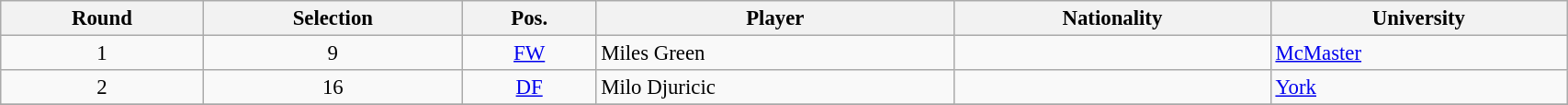<table class="wikitable sortable" style="width:90%; text-align:center; font-size:95%; text-align:left;">
<tr>
<th>Round</th>
<th>Selection</th>
<th>Pos.</th>
<th>Player</th>
<th>Nationality</th>
<th>University</th>
</tr>
<tr>
<td align=center>1</td>
<td align=center>9</td>
<td align=center><a href='#'>FW</a></td>
<td>Miles Green</td>
<td></td>
<td><a href='#'>McMaster</a></td>
</tr>
<tr>
<td align=center>2</td>
<td align=center>16</td>
<td align=center><a href='#'>DF</a></td>
<td>Milo Djuricic</td>
<td></td>
<td><a href='#'>York</a></td>
</tr>
<tr>
</tr>
</table>
